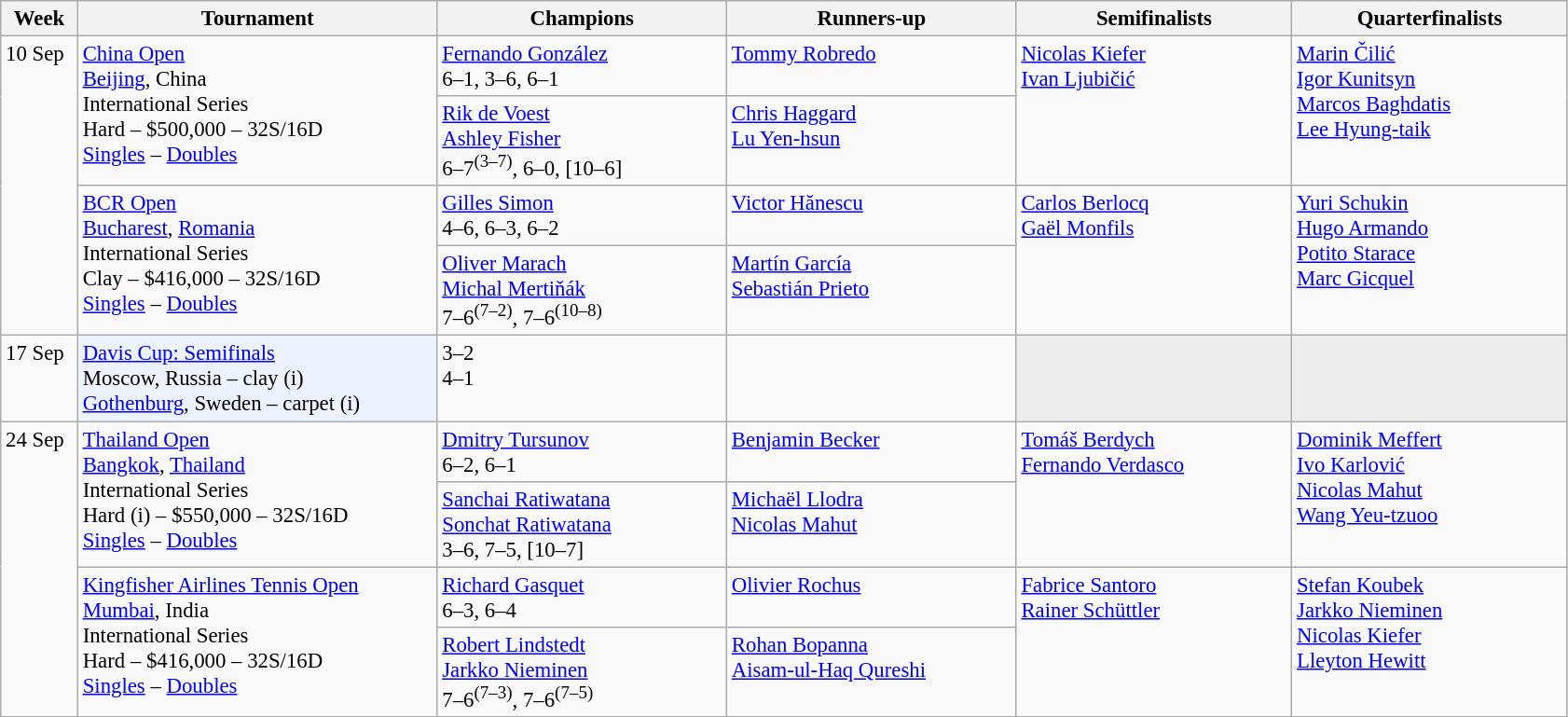<table class=wikitable style=font-size:95%>
<tr>
<th style="width:48px;">Week</th>
<th style="width:250px;">Tournament</th>
<th style="width:200px;">Champions</th>
<th style="width:200px;">Runners-up</th>
<th style="width:190px;">Semifinalists</th>
<th style="width:190px;">Quarterfinalists</th>
</tr>
<tr valign=top>
<td rowspan=4>10 Sep</td>
<td rowspan=2><a href='#'>China Open</a><br>  <a href='#'>Beijing</a>, China<br>International Series<br>Hard – $500,000 – 32S/16D<br><a href='#'>Singles</a> – <a href='#'>Doubles</a></td>
<td> <a href='#'>Fernando González</a> <br>6–1, 3–6, 6–1</td>
<td> <a href='#'>Tommy Robredo</a></td>
<td rowspan=2> <a href='#'>Nicolas Kiefer</a><br> <a href='#'>Ivan Ljubičić</a></td>
<td rowspan=2> <a href='#'>Marin Čilić</a><br> <a href='#'>Igor Kunitsyn</a><br> <a href='#'>Marcos Baghdatis</a><br> <a href='#'>Lee Hyung-taik</a></td>
</tr>
<tr valign=top>
<td> <a href='#'>Rik de Voest</a><br> <a href='#'>Ashley Fisher</a><br>6–7<sup>(3–7)</sup>, 6–0, [10–6]</td>
<td> <a href='#'>Chris Haggard</a><br> <a href='#'>Lu Yen-hsun</a></td>
</tr>
<tr valign=top>
<td rowspan=2><a href='#'>BCR Open</a><br>  <a href='#'>Bucharest</a>, <a href='#'>Romania</a><br>International Series<br>Clay – $416,000 – 32S/16D<br><a href='#'>Singles</a> – <a href='#'>Doubles</a></td>
<td> <a href='#'>Gilles Simon</a><br>4–6, 6–3, 6–2</td>
<td> <a href='#'>Victor Hănescu</a></td>
<td rowspan=2> <a href='#'>Carlos Berlocq</a><br> <a href='#'>Gaël Monfils</a></td>
<td rowspan=2> <a href='#'>Yuri Schukin</a><br> <a href='#'>Hugo Armando</a><br> <a href='#'>Potito Starace</a><br> <a href='#'>Marc Gicquel</a></td>
</tr>
<tr valign=top>
<td> <a href='#'>Oliver Marach</a><br> <a href='#'>Michal Mertiňák</a><br>7–6<sup>(7–2)</sup>, 7–6<sup>(10–8)</sup></td>
<td> <a href='#'>Martín García</a><br> <a href='#'>Sebastián Prieto</a></td>
</tr>
<tr valign=top>
<td rowspan=1>17 Sep</td>
<td bgcolor=#ECF2FF rowspan=1><a href='#'>Davis Cup: Semifinals</a><br> Moscow, Russia – clay (i)<br>  <a href='#'>Gothenburg</a>, Sweden – carpet (i)</td>
<td> 3–2<br> 4–1</td>
<td><br></td>
<td bgcolor="#ededed"></td>
<td bgcolor="#ededed"></td>
</tr>
<tr valign=top>
<td rowspan=4>24 Sep</td>
<td rowspan=2><a href='#'>Thailand Open</a><br>  <a href='#'>Bangkok</a>, <a href='#'>Thailand</a><br>International Series<br>Hard (i) – $550,000 – 32S/16D<br><a href='#'>Singles</a> – <a href='#'>Doubles</a></td>
<td> <a href='#'>Dmitry Tursunov</a><br>6–2, 6–1</td>
<td> <a href='#'>Benjamin Becker</a></td>
<td rowspan=2> <a href='#'>Tomáš Berdych</a><br> <a href='#'>Fernando Verdasco</a></td>
<td rowspan=2> <a href='#'>Dominik Meffert</a><br> <a href='#'>Ivo Karlović</a><br> <a href='#'>Nicolas Mahut</a><br> <a href='#'>Wang Yeu-tzuoo</a></td>
</tr>
<tr valign=top>
<td> <a href='#'>Sanchai Ratiwatana</a><br> <a href='#'>Sonchat Ratiwatana</a><br>3–6, 7–5, [10–7]</td>
<td> <a href='#'>Michaël Llodra</a><br> <a href='#'>Nicolas Mahut</a></td>
</tr>
<tr valign=top>
<td rowspan=2><a href='#'>Kingfisher Airlines Tennis Open</a><br>  <a href='#'>Mumbai</a>, India<br>International Series<br>Hard – $416,000 – 32S/16D<br><a href='#'>Singles</a> – <a href='#'>Doubles</a></td>
<td> <a href='#'>Richard Gasquet</a><br>6–3, 6–4</td>
<td> <a href='#'>Olivier Rochus</a></td>
<td rowspan=2> <a href='#'>Fabrice Santoro</a><br>  <a href='#'>Rainer Schüttler</a></td>
<td rowspan=2> <a href='#'>Stefan Koubek</a><br> <a href='#'>Jarkko Nieminen</a><br> <a href='#'>Nicolas Kiefer</a><br> <a href='#'>Lleyton Hewitt</a></td>
</tr>
<tr valign=top>
<td> <a href='#'>Robert Lindstedt</a><br>  <a href='#'>Jarkko Nieminen</a><br>7–6<sup>(7–3)</sup>, 7–6<sup>(7–5)</sup></td>
<td> <a href='#'>Rohan Bopanna</a><br> <a href='#'>Aisam-ul-Haq Qureshi</a></td>
</tr>
</table>
